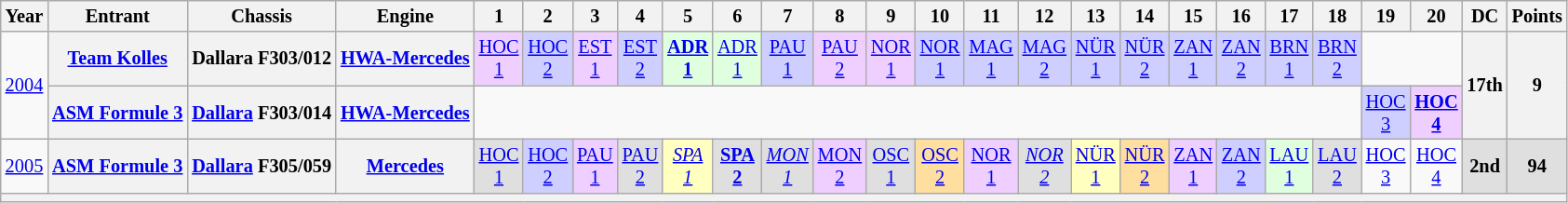<table class="wikitable" style="text-align:center; font-size:85%">
<tr>
<th>Year</th>
<th>Entrant</th>
<th>Chassis</th>
<th>Engine</th>
<th>1</th>
<th>2</th>
<th>3</th>
<th>4</th>
<th>5</th>
<th>6</th>
<th>7</th>
<th>8</th>
<th>9</th>
<th>10</th>
<th>11</th>
<th>12</th>
<th>13</th>
<th>14</th>
<th>15</th>
<th>16</th>
<th>17</th>
<th>18</th>
<th>19</th>
<th>20</th>
<th>DC</th>
<th>Points</th>
</tr>
<tr>
<td rowspan=2><a href='#'>2004</a></td>
<th nowrap><a href='#'>Team Kolles</a></th>
<th nowrap>Dallara F303/012</th>
<th nowrap><a href='#'>HWA-Mercedes</a></th>
<td style="background:#EFCFFF;"><a href='#'>HOC<br>1</a><br></td>
<td style="background:#CFCFFF;"><a href='#'>HOC<br>2</a><br></td>
<td style="background:#EFCFFF;"><a href='#'>EST<br>1</a><br></td>
<td style="background:#CFCFFF;"><a href='#'>EST<br>2</a><br></td>
<td style="background:#DFFFDF;"><strong><a href='#'>ADR<br>1</a></strong><br></td>
<td style="background:#DFFFDF;"><a href='#'>ADR<br>1</a><br></td>
<td style="background:#CFCFFF;"><a href='#'>PAU<br>1</a><br></td>
<td style="background:#EFCFFF;"><a href='#'>PAU<br>2</a><br></td>
<td style="background:#EFCFFF;"><a href='#'>NOR<br>1</a><br></td>
<td style="background:#CFCFFF;"><a href='#'>NOR<br>1</a><br></td>
<td style="background:#CFCFFF;"><a href='#'>MAG<br>1</a><br></td>
<td style="background:#CFCFFF;"><a href='#'>MAG<br>2</a><br></td>
<td style="background:#CFCFFF;"><a href='#'>NÜR<br>1</a><br></td>
<td style="background:#CFCFFF;"><a href='#'>NÜR<br>2</a><br></td>
<td style="background:#CFCFFF;"><a href='#'>ZAN<br>1</a><br></td>
<td style="background:#CFCFFF;"><a href='#'>ZAN<br>2</a><br></td>
<td style="background:#CFCFFF;"><a href='#'>BRN<br>1</a><br></td>
<td style="background:#CFCFFF;"><a href='#'>BRN<br>2</a><br></td>
<td colspan=2></td>
<th rowspan=2>17th</th>
<th rowspan=2>9</th>
</tr>
<tr>
<th nowrap><a href='#'>ASM Formule 3</a></th>
<th nowrap><a href='#'>Dallara</a> F303/014</th>
<th nowrap><a href='#'>HWA-Mercedes</a></th>
<td colspan=18></td>
<td style="background:#CFCFFF;"><a href='#'>HOC<br>3</a><br></td>
<td style="background:#EFCFFF;"><strong><a href='#'>HOC<br>4</a></strong><br></td>
</tr>
<tr>
<td><a href='#'>2005</a></td>
<th nowrap><a href='#'>ASM Formule 3</a></th>
<th nowrap><a href='#'>Dallara</a> F305/059</th>
<th nowrap><a href='#'>Mercedes</a></th>
<td style="background:#DFDFDF;"><a href='#'>HOC<br>1</a><br></td>
<td style="background:#CFCFFF;"><a href='#'>HOC<br>2</a><br></td>
<td style="background:#EFCFFF;"><a href='#'>PAU<br>1</a><br></td>
<td style="background:#DFDFDF;"><a href='#'>PAU<br>2</a><br></td>
<td style="background:#FFFFBF;"><em><a href='#'>SPA<br>1</a></em><br></td>
<td style="background:#DFDFDF;"><strong><a href='#'>SPA<br>2</a></strong><br></td>
<td style="background:#DFDFDF;"><em><a href='#'>MON<br>1</a></em><br></td>
<td style="background:#EFCFFF;"><a href='#'>MON<br>2</a><br></td>
<td style="background:#DFDFDF;"><a href='#'>OSC<br>1</a><br></td>
<td style="background:#FFDF9F;"><a href='#'>OSC<br>2</a><br></td>
<td style="background:#EFCFFF;"><a href='#'>NOR<br>1</a><br></td>
<td style="background:#DFDFDF;"><em><a href='#'>NOR<br>2</a></em><br></td>
<td style="background:#FFFFBF;"><a href='#'>NÜR<br>1</a><br></td>
<td style="background:#FFDF9F;"><a href='#'>NÜR<br>2</a><br></td>
<td style="background:#EFCFFF;"><a href='#'>ZAN<br>1</a><br></td>
<td style="background:#CFCFFF;"><a href='#'>ZAN<br>2</a><br></td>
<td style="background:#DFFFDF;"><a href='#'>LAU<br>1</a><br></td>
<td style="background:#DFDFDF;"><a href='#'>LAU<br>2</a><br></td>
<td><a href='#'>HOC<br>3</a></td>
<td><a href='#'>HOC<br>4</a></td>
<td style="background:#DFDFDF;"><strong>2nd</strong></td>
<td style="background:#DFDFDF;"><strong>94</strong></td>
</tr>
<tr>
<th colspan="26"></th>
</tr>
</table>
